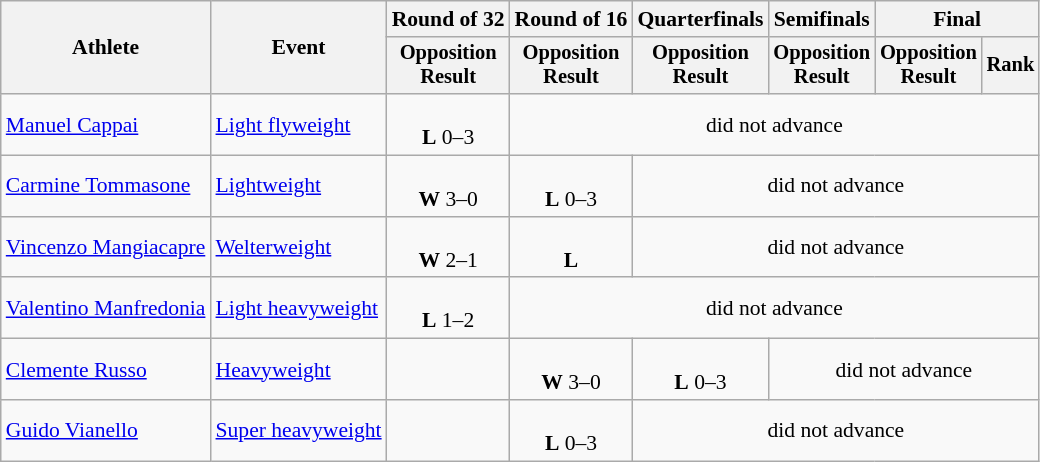<table class="wikitable" style="font-size:90%">
<tr>
<th rowspan=2>Athlete</th>
<th rowspan=2>Event</th>
<th>Round of 32</th>
<th>Round of 16</th>
<th>Quarterfinals</th>
<th>Semifinals</th>
<th colspan=2>Final</th>
</tr>
<tr style="font-size:95%">
<th>Opposition<br>Result</th>
<th>Opposition<br>Result</th>
<th>Opposition<br>Result</th>
<th>Opposition<br>Result</th>
<th>Opposition<br>Result</th>
<th>Rank</th>
</tr>
<tr align=center>
<td align=left><a href='#'>Manuel Cappai</a></td>
<td align=left><a href='#'>Light flyweight</a></td>
<td><br><strong>L</strong> 0–3</td>
<td colspan=5>did not advance</td>
</tr>
<tr align=center>
<td align=left><a href='#'>Carmine Tommasone</a></td>
<td align=left><a href='#'>Lightweight</a></td>
<td><br><strong>W</strong> 3–0</td>
<td><br><strong>L</strong> 0–3</td>
<td colspan=4>did not advance</td>
</tr>
<tr align=center>
<td align=left><a href='#'>Vincenzo Mangiacapre</a></td>
<td align=left><a href='#'>Welterweight</a></td>
<td><br><strong>W</strong> 2–1</td>
<td><br><strong>L</strong> </td>
<td colspan=5>did not advance</td>
</tr>
<tr align=center>
<td align=left><a href='#'>Valentino Manfredonia</a></td>
<td align=left><a href='#'>Light heavyweight</a></td>
<td><br><strong>L</strong> 1–2</td>
<td colspan=5>did not advance</td>
</tr>
<tr align=center>
<td align=left><a href='#'>Clemente Russo</a></td>
<td align=left><a href='#'>Heavyweight</a></td>
<td></td>
<td><br><strong>W</strong> 3–0</td>
<td><br><strong>L</strong> 0–3</td>
<td colspan=3>did not advance</td>
</tr>
<tr align=center>
<td align=left><a href='#'>Guido Vianello</a></td>
<td align=left><a href='#'>Super heavyweight</a></td>
<td></td>
<td><br><strong>L</strong> 0–3</td>
<td colspan=4>did not advance</td>
</tr>
</table>
